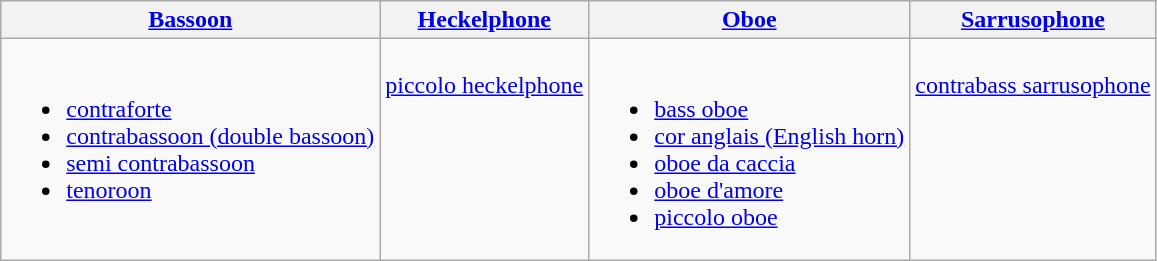<table class="wikitable">
<tr>
<th scope="col"><a href='#'>Bassoon</a></th>
<th scope="col"><a href='#'>Heckelphone</a></th>
<th scope="col"><a href='#'>Oboe</a></th>
<th scope="col"><a href='#'>Sarrusophone</a></th>
</tr>
<tr style="vertical-align: top;">
<td><br><ul><li><a href='#'>contraforte</a></li><li><a href='#'>contrabassoon (double bassoon)</a></li><li><a href='#'>semi contrabassoon</a></li><li><a href='#'>tenoroon</a></li></ul></td>
<td><br><a href='#'>piccolo heckelphone</a></td>
<td><br><ul><li><a href='#'>bass oboe</a></li><li><a href='#'>cor anglais (English horn)</a></li><li><a href='#'>oboe da caccia</a></li><li><a href='#'>oboe d'amore</a></li><li><a href='#'>piccolo oboe</a></li></ul></td>
<td><br><a href='#'>contrabass sarrusophone</a></td>
</tr>
</table>
